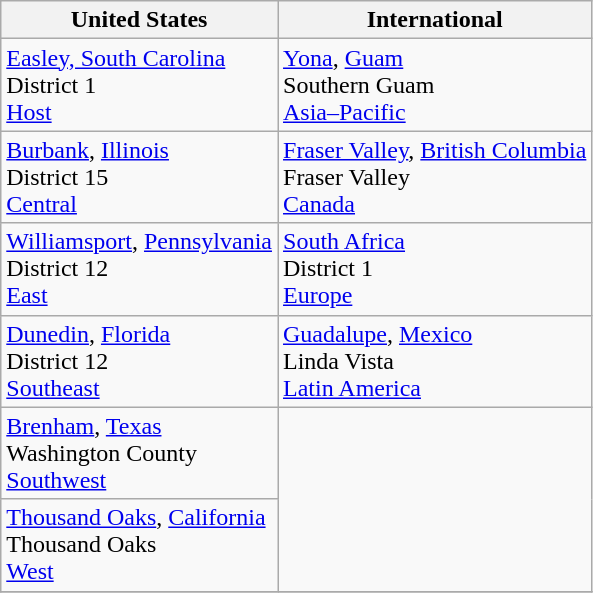<table class="wikitable">
<tr>
<th>United States</th>
<th>International</th>
</tr>
<tr>
<td> <a href='#'>Easley, South Carolina</a><br>District 1<br><a href='#'>Host</a></td>
<td> <a href='#'>Yona</a>, <a href='#'>Guam</a><br>Southern Guam<br><a href='#'>Asia–Pacific</a></td>
</tr>
<tr>
<td> <a href='#'>Burbank</a>, <a href='#'>Illinois</a><br>District 15<br><a href='#'>Central</a></td>
<td> <a href='#'>Fraser Valley</a>, <a href='#'>British Columbia</a><br>Fraser Valley<br><a href='#'>Canada</a></td>
</tr>
<tr>
<td> <a href='#'>Williamsport</a>, <a href='#'>Pennsylvania</a><br>District 12<br><a href='#'>East</a></td>
<td> <a href='#'>South Africa</a><br>District 1<br><a href='#'>Europe</a></td>
</tr>
<tr>
<td> <a href='#'>Dunedin</a>, <a href='#'>Florida</a><br>District 12<br><a href='#'>Southeast</a></td>
<td> <a href='#'>Guadalupe</a>, <a href='#'>Mexico</a><br>Linda Vista<br><a href='#'>Latin America</a></td>
</tr>
<tr>
<td> <a href='#'>Brenham</a>, <a href='#'>Texas</a><br>Washington County<br><a href='#'>Southwest</a></td>
<td rowspan=2></td>
</tr>
<tr>
<td> <a href='#'>Thousand Oaks</a>,  <a href='#'>California</a><br>Thousand Oaks<br><a href='#'>West</a></td>
</tr>
<tr>
</tr>
</table>
